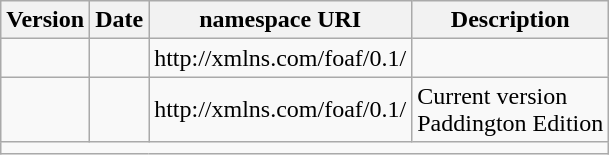<table class="wikitable sortable">
<tr>
<th>Version</th>
<th>Date</th>
<th>namespace URI</th>
<th>Description</th>
</tr>
<tr>
<td></td>
<td><br></td>
<td>http://xmlns.com/foaf/0.1/</td>
</tr>
<tr>
<td></td>
<td></td>
<td>http://xmlns.com/foaf/0.1/</td>
<td>Current version <br>Paddington Edition</td>
</tr>
<tr>
<td colspan=4></td>
</tr>
</table>
